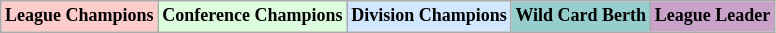<table class="wikitable"  style="margin:center; font-size:75%;">
<tr>
<td style="text-align:center; background:#fcc;"><strong>League Champions</strong></td>
<td style="text-align:center; background:#dfd;"><strong>Conference Champions</strong></td>
<td style="text-align:center; background:#d0e7ff;"><strong>Division Champions</strong></td>
<td style="text-align:center; background:#96cdcd;"><strong>Wild Card Berth</strong></td>
<td style="text-align:center; background:#c8a2c8;"><strong>League Leader</strong></td>
</tr>
</table>
